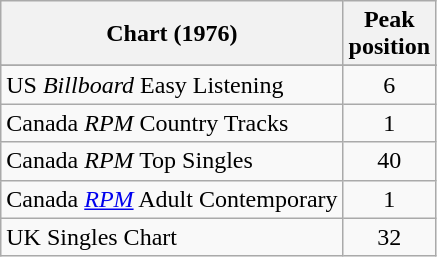<table class="wikitable sortable">
<tr>
<th>Chart (1976)</th>
<th>Peak<br>position</th>
</tr>
<tr>
</tr>
<tr>
</tr>
<tr>
<td>US <em>Billboard</em> Easy Listening</td>
<td style="text-align:center;">6</td>
</tr>
<tr>
<td>Canada <em>RPM</em> Country Tracks</td>
<td style="text-align:center;">1</td>
</tr>
<tr>
<td>Canada <em>RPM</em> Top Singles</td>
<td style="text-align:center;">40</td>
</tr>
<tr>
<td>Canada <em><a href='#'>RPM</a></em> Adult Contemporary</td>
<td style="text-align:center;">1</td>
</tr>
<tr>
<td>UK Singles Chart</td>
<td style="text-align:center;">32</td>
</tr>
</table>
